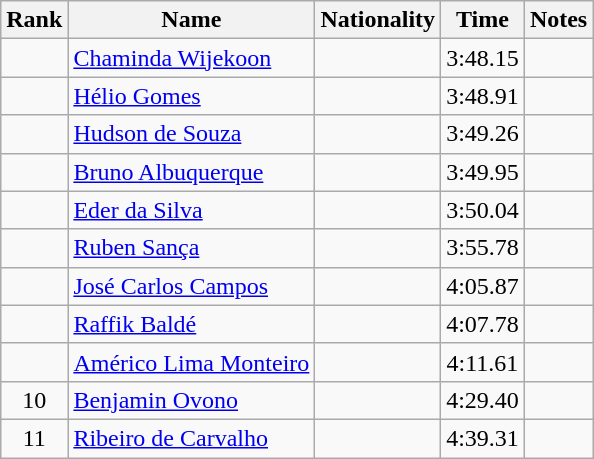<table class="wikitable sortable" style="text-align:center">
<tr>
<th>Rank</th>
<th>Name</th>
<th>Nationality</th>
<th>Time</th>
<th>Notes</th>
</tr>
<tr>
<td></td>
<td align=left><a href='#'>Chaminda Wijekoon</a></td>
<td align=left></td>
<td>3:48.15</td>
<td></td>
</tr>
<tr>
<td></td>
<td align=left><a href='#'>Hélio Gomes</a></td>
<td align=left></td>
<td>3:48.91</td>
<td></td>
</tr>
<tr>
<td></td>
<td align=left><a href='#'>Hudson de Souza</a></td>
<td align=left></td>
<td>3:49.26</td>
<td></td>
</tr>
<tr>
<td></td>
<td align=left><a href='#'>Bruno Albuquerque</a></td>
<td align=left></td>
<td>3:49.95</td>
<td></td>
</tr>
<tr>
<td></td>
<td align=left><a href='#'>Eder da Silva</a></td>
<td align=left></td>
<td>3:50.04</td>
<td></td>
</tr>
<tr>
<td></td>
<td align=left><a href='#'>Ruben Sança</a></td>
<td align=left></td>
<td>3:55.78</td>
<td></td>
</tr>
<tr>
<td></td>
<td align=left><a href='#'>José Carlos Campos</a></td>
<td align=left></td>
<td>4:05.87</td>
<td></td>
</tr>
<tr>
<td></td>
<td align=left><a href='#'>Raffik Baldé</a></td>
<td align=left></td>
<td>4:07.78</td>
<td></td>
</tr>
<tr>
<td></td>
<td align=left><a href='#'>Américo Lima Monteiro</a></td>
<td align=left></td>
<td>4:11.61</td>
<td></td>
</tr>
<tr>
<td>10</td>
<td align=left><a href='#'>Benjamin Ovono</a></td>
<td align=left></td>
<td>4:29.40</td>
<td></td>
</tr>
<tr>
<td>11</td>
<td align=left><a href='#'>Ribeiro de Carvalho</a></td>
<td align=left></td>
<td>4:39.31</td>
<td></td>
</tr>
</table>
